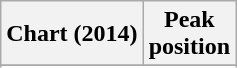<table class="wikitable sortable plainrowheaders">
<tr>
<th>Chart (2014)</th>
<th>Peak<br>position</th>
</tr>
<tr>
</tr>
<tr>
</tr>
<tr>
</tr>
</table>
